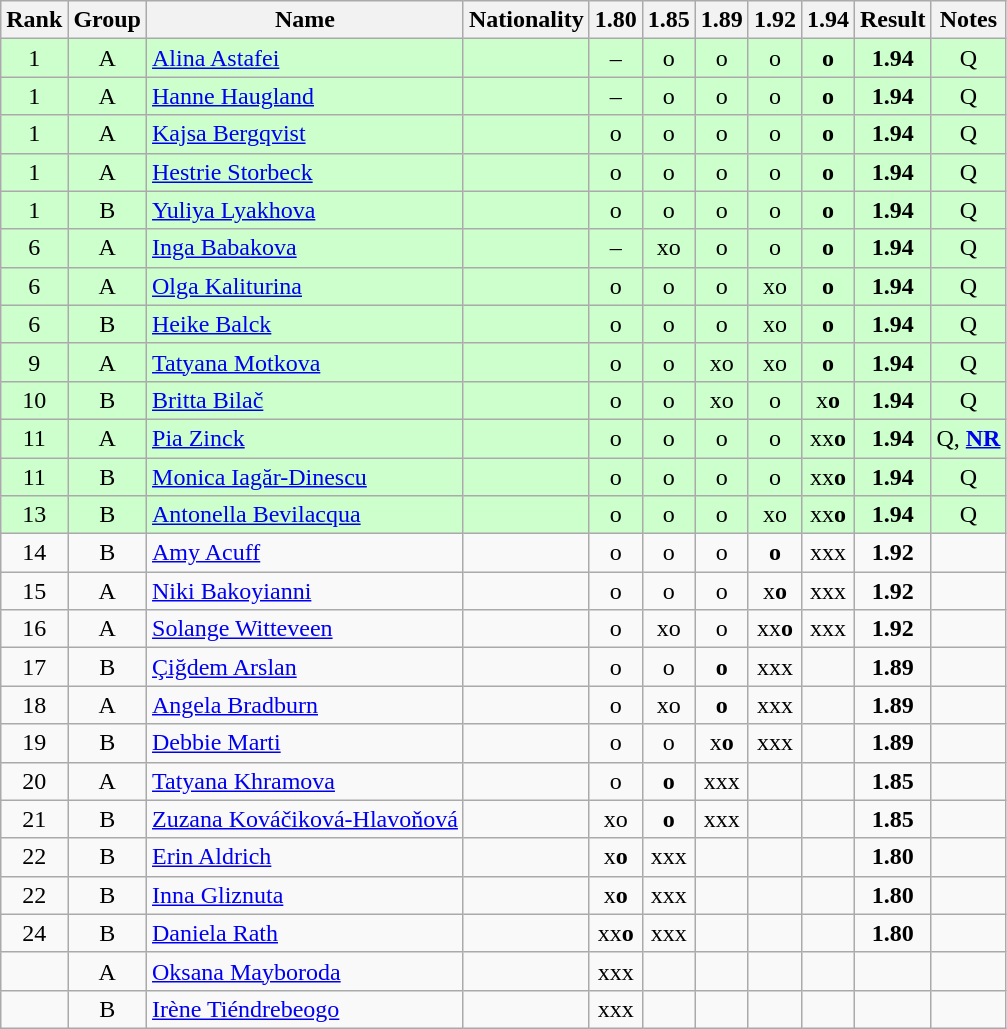<table class="wikitable sortable" style="text-align:center">
<tr>
<th>Rank</th>
<th>Group</th>
<th>Name</th>
<th>Nationality</th>
<th>1.80</th>
<th>1.85</th>
<th>1.89</th>
<th>1.92</th>
<th>1.94</th>
<th>Result</th>
<th>Notes</th>
</tr>
<tr bgcolor=ccffcc>
<td>1</td>
<td>A</td>
<td align=left><a href='#'>Alina Astafei</a></td>
<td align=left></td>
<td>–</td>
<td>o</td>
<td>o</td>
<td>o</td>
<td><strong>o</strong></td>
<td><strong>1.94</strong></td>
<td>Q</td>
</tr>
<tr bgcolor=ccffcc>
<td>1</td>
<td>A</td>
<td align=left><a href='#'>Hanne Haugland</a></td>
<td align=left></td>
<td>–</td>
<td>o</td>
<td>o</td>
<td>o</td>
<td><strong>o</strong></td>
<td><strong>1.94</strong></td>
<td>Q</td>
</tr>
<tr bgcolor=ccffcc>
<td>1</td>
<td>A</td>
<td align=left><a href='#'>Kajsa Bergqvist</a></td>
<td align=left></td>
<td>o</td>
<td>o</td>
<td>o</td>
<td>o</td>
<td><strong>o</strong></td>
<td><strong>1.94</strong></td>
<td>Q</td>
</tr>
<tr bgcolor=ccffcc>
<td>1</td>
<td>A</td>
<td align=left><a href='#'>Hestrie Storbeck</a></td>
<td align=left></td>
<td>o</td>
<td>o</td>
<td>o</td>
<td>o</td>
<td><strong>o</strong></td>
<td><strong>1.94</strong></td>
<td>Q</td>
</tr>
<tr bgcolor=ccffcc>
<td>1</td>
<td>B</td>
<td align=left><a href='#'>Yuliya Lyakhova</a></td>
<td align=left></td>
<td>o</td>
<td>o</td>
<td>o</td>
<td>o</td>
<td><strong>o</strong></td>
<td><strong>1.94</strong></td>
<td>Q</td>
</tr>
<tr bgcolor=ccffcc>
<td>6</td>
<td>A</td>
<td align=left><a href='#'>Inga Babakova</a></td>
<td align=left></td>
<td>–</td>
<td>xo</td>
<td>o</td>
<td>o</td>
<td><strong>o</strong></td>
<td><strong>1.94</strong></td>
<td>Q</td>
</tr>
<tr bgcolor=ccffcc>
<td>6</td>
<td>A</td>
<td align=left><a href='#'>Olga Kaliturina</a></td>
<td align=left></td>
<td>o</td>
<td>o</td>
<td>o</td>
<td>xo</td>
<td><strong>o</strong></td>
<td><strong>1.94</strong></td>
<td>Q</td>
</tr>
<tr bgcolor=ccffcc>
<td>6</td>
<td>B</td>
<td align=left><a href='#'>Heike Balck</a></td>
<td align=left></td>
<td>o</td>
<td>o</td>
<td>o</td>
<td>xo</td>
<td><strong>o</strong></td>
<td><strong>1.94</strong></td>
<td>Q</td>
</tr>
<tr bgcolor=ccffcc>
<td>9</td>
<td>A</td>
<td align=left><a href='#'>Tatyana Motkova</a></td>
<td align=left></td>
<td>o</td>
<td>o</td>
<td>xo</td>
<td>xo</td>
<td><strong>o</strong></td>
<td><strong>1.94</strong></td>
<td>Q</td>
</tr>
<tr bgcolor=ccffcc>
<td>10</td>
<td>B</td>
<td align=left><a href='#'>Britta Bilač</a></td>
<td align=left></td>
<td>o</td>
<td>o</td>
<td>xo</td>
<td>o</td>
<td>x<strong>o</strong></td>
<td><strong>1.94</strong></td>
<td>Q</td>
</tr>
<tr bgcolor=ccffcc>
<td>11</td>
<td>A</td>
<td align=left><a href='#'>Pia Zinck</a></td>
<td align=left></td>
<td>o</td>
<td>o</td>
<td>o</td>
<td>o</td>
<td>xx<strong>o</strong></td>
<td><strong>1.94</strong></td>
<td>Q, <strong><a href='#'>NR</a></strong></td>
</tr>
<tr bgcolor=ccffcc>
<td>11</td>
<td>B</td>
<td align=left><a href='#'>Monica Iagăr-Dinescu</a></td>
<td align=left></td>
<td>o</td>
<td>o</td>
<td>o</td>
<td>o</td>
<td>xx<strong>o</strong></td>
<td><strong>1.94</strong></td>
<td>Q</td>
</tr>
<tr bgcolor=ccffcc>
<td>13</td>
<td>B</td>
<td align=left><a href='#'>Antonella Bevilacqua</a></td>
<td align=left></td>
<td>o</td>
<td>o</td>
<td>o</td>
<td>xo</td>
<td>xx<strong>o</strong></td>
<td><strong>1.94</strong></td>
<td>Q</td>
</tr>
<tr>
<td>14</td>
<td>B</td>
<td align=left><a href='#'>Amy Acuff</a></td>
<td align=left></td>
<td>o</td>
<td>o</td>
<td>o</td>
<td><strong>o</strong></td>
<td>xxx</td>
<td><strong>1.92</strong></td>
<td></td>
</tr>
<tr>
<td>15</td>
<td>A</td>
<td align=left><a href='#'>Niki Bakoyianni</a></td>
<td align=left></td>
<td>o</td>
<td>o</td>
<td>o</td>
<td>x<strong>o</strong></td>
<td>xxx</td>
<td><strong>1.92</strong></td>
<td></td>
</tr>
<tr>
<td>16</td>
<td>A</td>
<td align=left><a href='#'>Solange Witteveen</a></td>
<td align=left></td>
<td>o</td>
<td>xo</td>
<td>o</td>
<td>xx<strong>o</strong></td>
<td>xxx</td>
<td><strong>1.92</strong></td>
<td></td>
</tr>
<tr>
<td>17</td>
<td>B</td>
<td align=left><a href='#'>Çiğdem Arslan</a></td>
<td align=left></td>
<td>o</td>
<td>o</td>
<td><strong>o</strong></td>
<td>xxx</td>
<td></td>
<td><strong>1.89</strong></td>
<td></td>
</tr>
<tr>
<td>18</td>
<td>A</td>
<td align=left><a href='#'>Angela Bradburn</a></td>
<td align=left></td>
<td>o</td>
<td>xo</td>
<td><strong>o</strong></td>
<td>xxx</td>
<td></td>
<td><strong>1.89</strong></td>
<td></td>
</tr>
<tr>
<td>19</td>
<td>B</td>
<td align=left><a href='#'>Debbie Marti</a></td>
<td align=left></td>
<td>o</td>
<td>o</td>
<td>x<strong>o</strong></td>
<td>xxx</td>
<td></td>
<td><strong>1.89</strong></td>
<td></td>
</tr>
<tr>
<td>20</td>
<td>A</td>
<td align=left><a href='#'>Tatyana Khramova</a></td>
<td align=left></td>
<td>o</td>
<td><strong>o</strong></td>
<td>xxx</td>
<td></td>
<td></td>
<td><strong>1.85</strong></td>
<td></td>
</tr>
<tr>
<td>21</td>
<td>B</td>
<td align=left><a href='#'>Zuzana Kováčiková-Hlavoňová</a></td>
<td align=left></td>
<td>xo</td>
<td><strong>o</strong></td>
<td>xxx</td>
<td></td>
<td></td>
<td><strong>1.85</strong></td>
<td></td>
</tr>
<tr>
<td>22</td>
<td>B</td>
<td align=left><a href='#'>Erin Aldrich</a></td>
<td align=left></td>
<td>x<strong>o</strong></td>
<td>xxx</td>
<td></td>
<td></td>
<td></td>
<td><strong>1.80</strong></td>
<td></td>
</tr>
<tr>
<td>22</td>
<td>B</td>
<td align=left><a href='#'>Inna Gliznuta</a></td>
<td align=left></td>
<td>x<strong>o</strong></td>
<td>xxx</td>
<td></td>
<td></td>
<td></td>
<td><strong>1.80</strong></td>
<td></td>
</tr>
<tr>
<td>24</td>
<td>B</td>
<td align=left><a href='#'>Daniela Rath</a></td>
<td align=left></td>
<td>xx<strong>o</strong></td>
<td>xxx</td>
<td></td>
<td></td>
<td></td>
<td><strong>1.80</strong></td>
<td></td>
</tr>
<tr>
<td></td>
<td>A</td>
<td align=left><a href='#'>Oksana Mayboroda</a></td>
<td align=left></td>
<td>xxx</td>
<td></td>
<td></td>
<td></td>
<td></td>
<td><strong></strong></td>
<td></td>
</tr>
<tr>
<td></td>
<td>B</td>
<td align=left><a href='#'>Irène Tiéndrebeogo</a></td>
<td align=left></td>
<td>xxx</td>
<td></td>
<td></td>
<td></td>
<td></td>
<td><strong></strong></td>
<td></td>
</tr>
</table>
